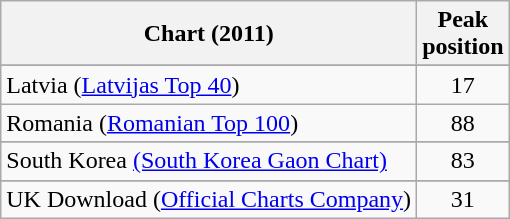<table class="wikitable sortable">
<tr>
<th>Chart (2011)</th>
<th>Peak<br>position</th>
</tr>
<tr>
</tr>
<tr>
</tr>
<tr>
</tr>
<tr>
</tr>
<tr>
</tr>
<tr>
</tr>
<tr>
</tr>
<tr>
<td>Latvia (<a href='#'>Latvijas Top 40</a>)</td>
<td align="center">17</td>
</tr>
<tr>
<td>Romania (<a href='#'>Romanian Top 100</a>)</td>
<td style="text-align:center;">88</td>
</tr>
<tr>
</tr>
<tr>
<td>South Korea <a href='#'>(South Korea Gaon Chart)</a></td>
<td style="text-align:center;">83</td>
</tr>
<tr>
</tr>
<tr>
<td>UK Download (<a href='#'>Official Charts Company</a>)</td>
<td style="text-align:center;">31</td>
</tr>
</table>
